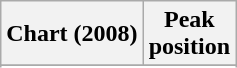<table class="wikitable sortable plainrowheaders" style="text-align:center">
<tr>
<th scope="col">Chart (2008)</th>
<th scope="col">Peak<br>position</th>
</tr>
<tr>
</tr>
<tr>
</tr>
<tr>
</tr>
<tr>
</tr>
</table>
